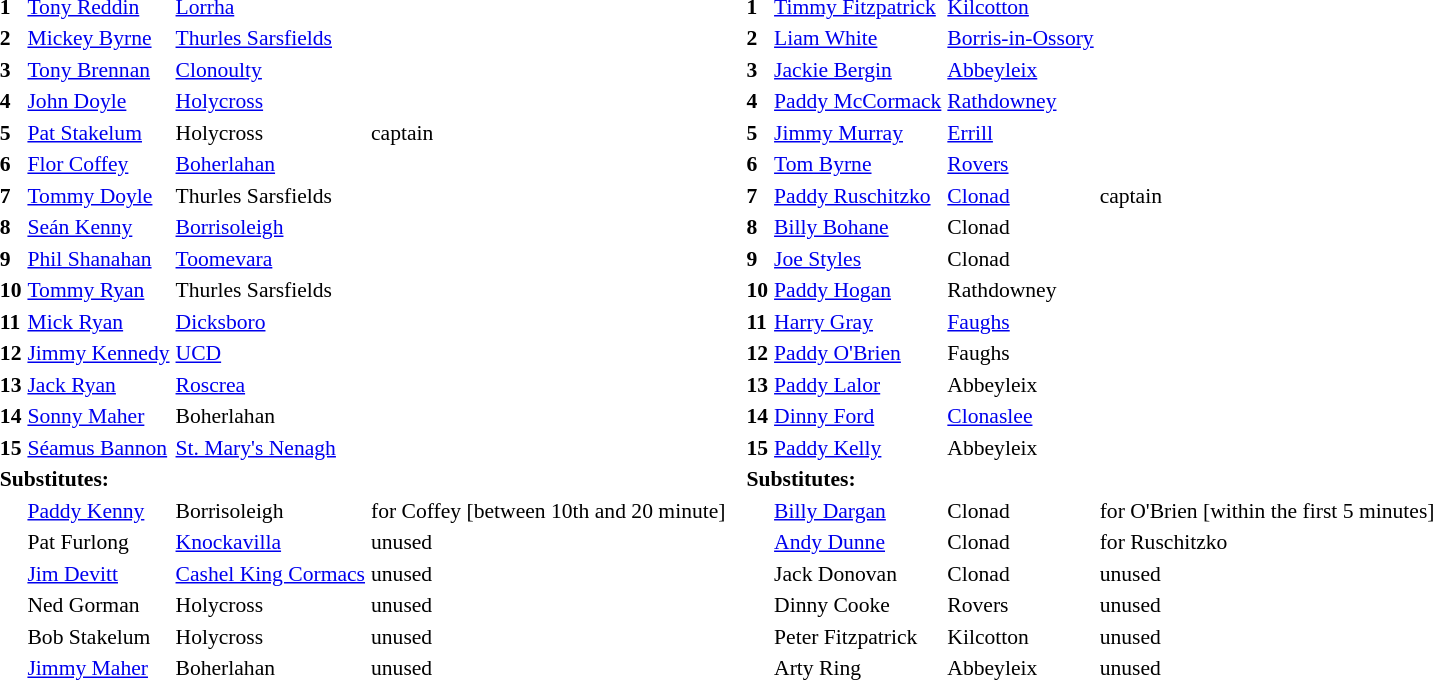<table align=center>
<tr>
<td valign="top" width="50%"><br><table style="font-size: 90%">
<tr>
<td><strong>1</strong></td>
<td><a href='#'>Tony Reddin</a></td>
<td><a href='#'>Lorrha</a></td>
<td></td>
</tr>
<tr>
<td><strong>2</strong></td>
<td><a href='#'>Mickey Byrne</a></td>
<td><a href='#'>Thurles Sarsfields</a></td>
<td></td>
</tr>
<tr>
<td><strong>3</strong></td>
<td><a href='#'>Tony Brennan</a></td>
<td><a href='#'>Clonoulty</a></td>
<td></td>
</tr>
<tr>
<td><strong>4</strong></td>
<td><a href='#'>John Doyle</a></td>
<td><a href='#'>Holycross</a></td>
<td></td>
</tr>
<tr>
<td><strong>5</strong></td>
<td><a href='#'>Pat Stakelum</a></td>
<td>Holycross</td>
<td>captain</td>
<td></td>
</tr>
<tr>
<td><strong>6</strong></td>
<td><a href='#'>Flor Coffey</a></td>
<td><a href='#'>Boherlahan</a></td>
<td></td>
</tr>
<tr>
<td><strong>7</strong></td>
<td><a href='#'>Tommy Doyle</a></td>
<td>Thurles Sarsfields</td>
<td></td>
</tr>
<tr>
<td><strong>8</strong></td>
<td><a href='#'>Seán Kenny</a></td>
<td><a href='#'>Borrisoleigh</a></td>
<td></td>
</tr>
<tr>
<td><strong>9</strong></td>
<td><a href='#'>Phil Shanahan</a></td>
<td><a href='#'>Toomevara</a></td>
<td></td>
</tr>
<tr>
<td><strong>10</strong></td>
<td><a href='#'>Tommy Ryan</a></td>
<td>Thurles Sarsfields</td>
<td></td>
</tr>
<tr>
<td><strong>11</strong></td>
<td><a href='#'>Mick Ryan</a></td>
<td><a href='#'>Dicksboro</a></td>
<td></td>
</tr>
<tr>
<td><strong>12</strong></td>
<td><a href='#'>Jimmy Kennedy</a></td>
<td><a href='#'>UCD</a></td>
<td></td>
</tr>
<tr>
<td><strong>13</strong></td>
<td><a href='#'>Jack Ryan</a></td>
<td><a href='#'>Roscrea</a></td>
<td></td>
</tr>
<tr>
<td><strong>14</strong></td>
<td><a href='#'>Sonny Maher</a></td>
<td>Boherlahan</td>
<td></td>
</tr>
<tr>
<td><strong>15</strong></td>
<td><a href='#'>Séamus Bannon</a></td>
<td><a href='#'>St. Mary's Nenagh</a></td>
<td></td>
</tr>
<tr>
<td colspan=3><strong>Substitutes:</strong></td>
</tr>
<tr>
<td></td>
<td><a href='#'>Paddy Kenny</a></td>
<td>Borrisoleigh</td>
<td>for Coffey [between 10th and 20 minute]</td>
</tr>
<tr>
<td></td>
<td>Pat Furlong</td>
<td><a href='#'>Knockavilla</a></td>
<td>unused</td>
</tr>
<tr>
<td></td>
<td><a href='#'>Jim Devitt</a></td>
<td><a href='#'>Cashel King Cormacs</a></td>
<td>unused</td>
</tr>
<tr>
<td></td>
<td>Ned Gorman</td>
<td>Holycross</td>
<td>unused</td>
</tr>
<tr>
<td></td>
<td>Bob Stakelum</td>
<td>Holycross</td>
<td>unused</td>
</tr>
<tr>
<td></td>
<td><a href='#'>Jimmy Maher</a></td>
<td>Boherlahan</td>
<td>unused</td>
</tr>
</table>
</td>
<td valign="top" width="50%"><br><table style="font-size: 90%">
<tr>
<td><strong>1</strong></td>
<td><a href='#'>Timmy Fitzpatrick</a></td>
<td><a href='#'>Kilcotton</a></td>
<td></td>
</tr>
<tr>
<td><strong>2</strong></td>
<td><a href='#'>Liam White</a></td>
<td><a href='#'>Borris-in-Ossory</a></td>
<td></td>
<td></td>
</tr>
<tr>
<td><strong>3</strong></td>
<td><a href='#'>Jackie Bergin</a></td>
<td><a href='#'>Abbeyleix</a></td>
<td></td>
</tr>
<tr>
<td><strong>4</strong></td>
<td><a href='#'>Paddy McCormack</a></td>
<td><a href='#'>Rathdowney</a></td>
<td></td>
</tr>
<tr>
<td><strong>5</strong></td>
<td><a href='#'>Jimmy Murray</a></td>
<td><a href='#'>Errill</a></td>
<td></td>
</tr>
<tr>
<td><strong>6</strong></td>
<td><a href='#'>Tom Byrne</a></td>
<td><a href='#'>Rovers</a></td>
<td></td>
</tr>
<tr>
<td><strong>7</strong></td>
<td><a href='#'>Paddy Ruschitzko</a></td>
<td><a href='#'>Clonad</a></td>
<td>captain</td>
<td></td>
</tr>
<tr>
<td><strong>8</strong></td>
<td><a href='#'>Billy Bohane</a></td>
<td>Clonad</td>
<td></td>
</tr>
<tr>
<td><strong>9</strong></td>
<td><a href='#'>Joe Styles</a></td>
<td>Clonad</td>
<td></td>
</tr>
<tr>
<td><strong>10</strong></td>
<td><a href='#'>Paddy Hogan</a></td>
<td>Rathdowney</td>
<td></td>
</tr>
<tr>
<td><strong>11</strong></td>
<td><a href='#'>Harry Gray</a></td>
<td><a href='#'>Faughs</a></td>
<td></td>
</tr>
<tr>
<td><strong>12</strong></td>
<td><a href='#'>Paddy O'Brien</a></td>
<td>Faughs</td>
<td></td>
</tr>
<tr>
<td><strong>13</strong></td>
<td><a href='#'>Paddy Lalor</a></td>
<td>Abbeyleix</td>
<td></td>
</tr>
<tr>
<td><strong>14</strong></td>
<td><a href='#'>Dinny Ford</a></td>
<td><a href='#'>Clonaslee</a></td>
<td></td>
</tr>
<tr>
<td><strong>15</strong></td>
<td><a href='#'>Paddy Kelly</a></td>
<td>Abbeyleix</td>
<td></td>
</tr>
<tr>
<td colspan=3><strong>Substitutes:</strong></td>
</tr>
<tr>
<td></td>
<td><a href='#'>Billy Dargan</a></td>
<td>Clonad</td>
<td>for O'Brien [within the first 5 minutes]</td>
</tr>
<tr>
<td></td>
<td><a href='#'>Andy Dunne</a></td>
<td>Clonad</td>
<td>for Ruschitzko</td>
</tr>
<tr>
<td></td>
<td>Jack Donovan</td>
<td>Clonad</td>
<td>unused</td>
</tr>
<tr>
<td></td>
<td>Dinny Cooke</td>
<td>Rovers</td>
<td>unused</td>
</tr>
<tr>
<td></td>
<td>Peter Fitzpatrick</td>
<td>Kilcotton</td>
<td>unused</td>
</tr>
<tr>
<td></td>
<td>Arty Ring</td>
<td>Abbeyleix</td>
<td>unused</td>
</tr>
</table>
</td>
</tr>
</table>
